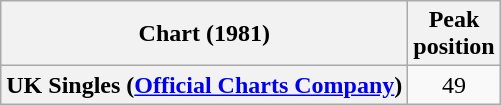<table class="wikitable sortable plainrowheaders" style="text-align:center;">
<tr>
<th>Chart (1981)</th>
<th>Peak<br>position</th>
</tr>
<tr>
<th scope="row">UK Singles (<a href='#'>Official Charts Company</a>)</th>
<td>49</td>
</tr>
</table>
